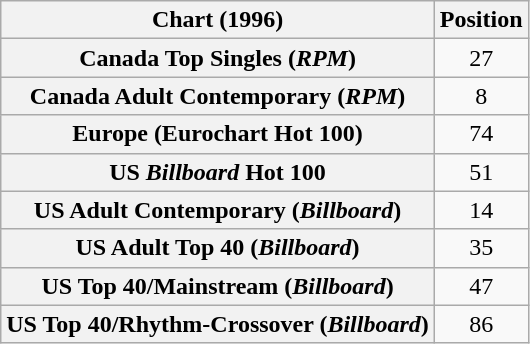<table class="wikitable sortable plainrowheaders" style="text-align:center">
<tr>
<th>Chart (1996)</th>
<th>Position</th>
</tr>
<tr>
<th scope="row">Canada Top Singles (<em>RPM</em>)</th>
<td>27</td>
</tr>
<tr>
<th scope="row">Canada Adult Contemporary (<em>RPM</em>)</th>
<td>8</td>
</tr>
<tr>
<th scope="row">Europe (Eurochart Hot 100)</th>
<td>74</td>
</tr>
<tr>
<th scope="row">US <em>Billboard</em> Hot 100</th>
<td>51</td>
</tr>
<tr>
<th scope="row">US Adult Contemporary (<em>Billboard</em>)</th>
<td>14</td>
</tr>
<tr>
<th scope="row">US Adult Top 40 (<em>Billboard</em>)</th>
<td>35</td>
</tr>
<tr>
<th scope="row">US Top 40/Mainstream (<em>Billboard</em>)</th>
<td>47</td>
</tr>
<tr>
<th scope="row">US Top 40/Rhythm-Crossover (<em>Billboard</em>)</th>
<td>86</td>
</tr>
</table>
